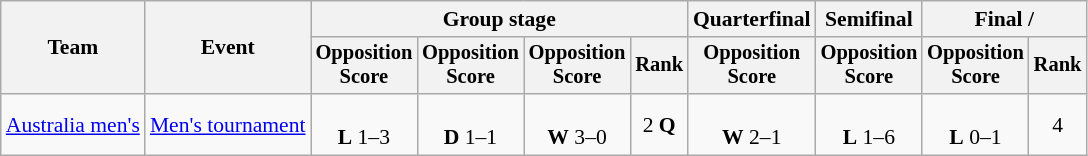<table class=wikitable style=font-size:90%;text-align:center>
<tr>
<th rowspan=2>Team</th>
<th rowspan=2>Event</th>
<th colspan=4>Group stage</th>
<th>Quarterfinal</th>
<th>Semifinal</th>
<th colspan=2>Final / </th>
</tr>
<tr style=font-size:95%>
<th>Opposition<br>Score</th>
<th>Opposition<br>Score</th>
<th>Opposition<br>Score</th>
<th>Rank</th>
<th>Opposition<br>Score</th>
<th>Opposition<br>Score</th>
<th>Opposition<br>Score</th>
<th>Rank</th>
</tr>
<tr>
<td align=left><a href='#'>Australia men's</a></td>
<td align=left><a href='#'>Men's tournament</a></td>
<td><br><strong>L</strong> 1–3</td>
<td><br><strong>D</strong> 1–1</td>
<td><br><strong>W</strong> 3–0</td>
<td>2 <strong>Q</strong></td>
<td><br><strong>W</strong> 2–1</td>
<td><br><strong>L</strong> 1–6</td>
<td><br><strong>L</strong> 0–1</td>
<td>4</td>
</tr>
</table>
